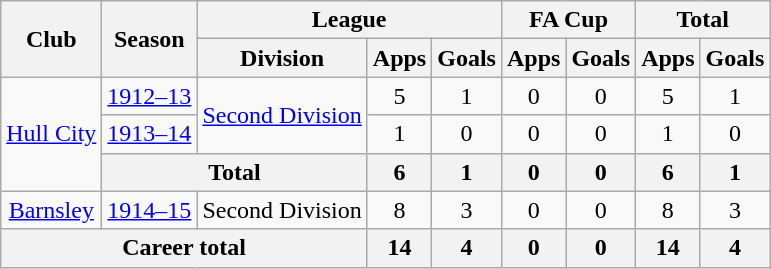<table class="wikitable" style="text-align: center;">
<tr>
<th rowspan="2">Club</th>
<th rowspan="2">Season</th>
<th colspan="3">League</th>
<th colspan="2">FA Cup</th>
<th colspan="2">Total</th>
</tr>
<tr>
<th>Division</th>
<th>Apps</th>
<th>Goals</th>
<th>Apps</th>
<th>Goals</th>
<th>Apps</th>
<th>Goals</th>
</tr>
<tr>
<td rowspan="3"><a href='#'>Hull City</a></td>
<td><a href='#'>1912–13</a></td>
<td rowspan="2"><a href='#'>Second Division</a></td>
<td>5</td>
<td>1</td>
<td>0</td>
<td>0</td>
<td>5</td>
<td>1</td>
</tr>
<tr>
<td><a href='#'>1913–14</a></td>
<td>1</td>
<td>0</td>
<td>0</td>
<td>0</td>
<td>1</td>
<td>0</td>
</tr>
<tr>
<th colspan="2">Total</th>
<th>6</th>
<th>1</th>
<th>0</th>
<th>0</th>
<th>6</th>
<th>1</th>
</tr>
<tr>
<td><a href='#'>Barnsley</a></td>
<td><a href='#'>1914–15</a></td>
<td>Second Division</td>
<td>8</td>
<td>3</td>
<td>0</td>
<td>0</td>
<td>8</td>
<td>3</td>
</tr>
<tr>
<th colspan="3">Career total</th>
<th>14</th>
<th>4</th>
<th>0</th>
<th>0</th>
<th>14</th>
<th>4</th>
</tr>
</table>
